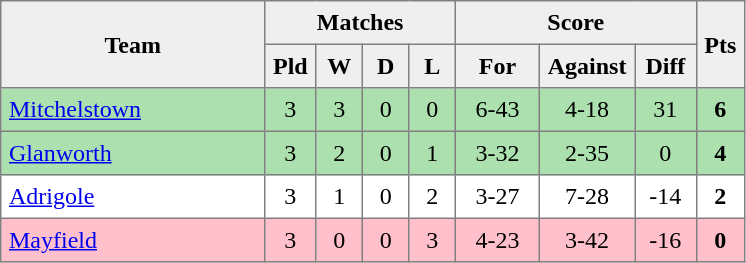<table style=border-collapse:collapse border=1 cellspacing=0 cellpadding=5>
<tr align=center bgcolor=#efefef>
<th rowspan=2 width=165>Team</th>
<th colspan=4>Matches</th>
<th colspan=3>Score</th>
<th rowspan=2width=20>Pts</th>
</tr>
<tr align=center bgcolor=#efefef>
<th width=20>Pld</th>
<th width=20>W</th>
<th width=20>D</th>
<th width=20>L</th>
<th width=45>For</th>
<th width=45>Against</th>
<th width=30>Diff</th>
</tr>
<tr align=center  style="background:#ACE1AF;">
<td style="text-align:left;"><a href='#'>Mitchelstown</a></td>
<td>3</td>
<td>3</td>
<td>0</td>
<td>0</td>
<td>6-43</td>
<td>4-18</td>
<td>31</td>
<td><strong>6</strong></td>
</tr>
<tr align=center style="background:#ACE1AF;">
<td style="text-align:left;"><a href='#'>Glanworth</a></td>
<td>3</td>
<td>2</td>
<td>0</td>
<td>1</td>
<td>3-32</td>
<td>2-35</td>
<td>0</td>
<td><strong>4</strong></td>
</tr>
<tr align=center>
<td style="text-align:left;"><a href='#'>Adrigole</a></td>
<td>3</td>
<td>1</td>
<td>0</td>
<td>2</td>
<td>3-27</td>
<td>7-28</td>
<td>-14</td>
<td><strong>2</strong></td>
</tr>
<tr align=center style="background:#FFC0CB;">
<td style="text-align:left;"><a href='#'>Mayfield</a></td>
<td>3</td>
<td>0</td>
<td>0</td>
<td>3</td>
<td>4-23</td>
<td>3-42</td>
<td>-16</td>
<td><strong>0</strong></td>
</tr>
</table>
